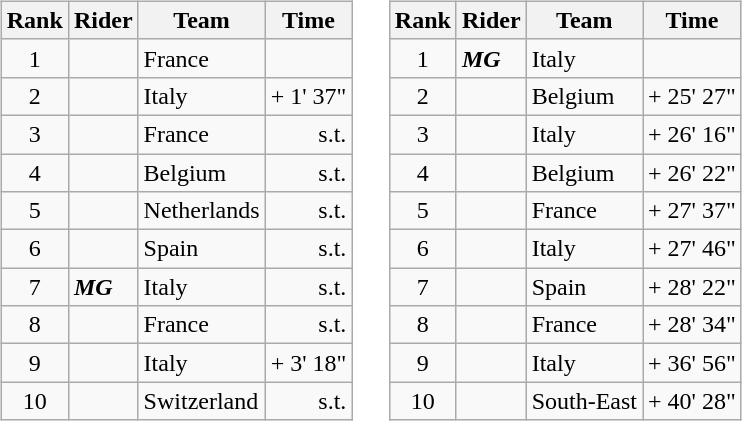<table>
<tr>
<td><br><table class="wikitable">
<tr>
<th scope="col">Rank</th>
<th scope="col">Rider</th>
<th scope="col">Team</th>
<th scope="col">Time</th>
</tr>
<tr>
<td style="text-align:center;">1</td>
<td></td>
<td>France</td>
<td style="text-align:right;"></td>
</tr>
<tr>
<td style="text-align:center;">2</td>
<td></td>
<td>Italy</td>
<td style="text-align:right;">+ 1' 37"</td>
</tr>
<tr>
<td style="text-align:center;">3</td>
<td></td>
<td>France</td>
<td style="text-align:right;">s.t.</td>
</tr>
<tr>
<td style="text-align:center;">4</td>
<td></td>
<td>Belgium</td>
<td style="text-align:right;">s.t.</td>
</tr>
<tr>
<td style="text-align:center;">5</td>
<td></td>
<td>Netherlands</td>
<td style="text-align:right;">s.t.</td>
</tr>
<tr>
<td style="text-align:center;">6</td>
<td></td>
<td>Spain</td>
<td style="text-align:right;">s.t.</td>
</tr>
<tr>
<td style="text-align:center;">7</td>
<td>  <strong><em>MG</em></strong></td>
<td>Italy</td>
<td style="text-align:right;">s.t.</td>
</tr>
<tr>
<td style="text-align:center;">8</td>
<td></td>
<td>France</td>
<td style="text-align:right;">s.t.</td>
</tr>
<tr>
<td style="text-align:center;">9</td>
<td></td>
<td>Italy</td>
<td style="text-align:right;">+ 3' 18"</td>
</tr>
<tr>
<td style="text-align:center;">10</td>
<td></td>
<td>Switzerland</td>
<td style="text-align:right;">s.t.</td>
</tr>
</table>
</td>
<td></td>
<td><br><table class="wikitable">
<tr>
<th scope="col">Rank</th>
<th scope="col">Rider</th>
<th scope="col">Team</th>
<th scope="col">Time</th>
</tr>
<tr>
<td style="text-align:center;">1</td>
<td>  <strong><em>MG</em></strong></td>
<td>Italy</td>
<td style="text-align:right;"></td>
</tr>
<tr>
<td style="text-align:center;">2</td>
<td></td>
<td>Belgium</td>
<td style="text-align:right;">+ 25' 27"</td>
</tr>
<tr>
<td style="text-align:center;">3</td>
<td></td>
<td>Italy</td>
<td style="text-align:right;">+ 26' 16"</td>
</tr>
<tr>
<td style="text-align:center;">4</td>
<td></td>
<td>Belgium</td>
<td style="text-align:right;">+ 26' 22"</td>
</tr>
<tr>
<td style="text-align:center;">5</td>
<td></td>
<td>France</td>
<td style="text-align:right;">+ 27' 37"</td>
</tr>
<tr>
<td style="text-align:center;">6</td>
<td></td>
<td>Italy</td>
<td style="text-align:right;">+ 27' 46"</td>
</tr>
<tr>
<td style="text-align:center;">7</td>
<td></td>
<td>Spain</td>
<td style="text-align:right;">+ 28' 22"</td>
</tr>
<tr>
<td style="text-align:center;">8</td>
<td></td>
<td>France</td>
<td style="text-align:right;">+ 28' 34"</td>
</tr>
<tr>
<td style="text-align:center;">9</td>
<td></td>
<td>Italy</td>
<td style="text-align:right;">+ 36' 56"</td>
</tr>
<tr>
<td style="text-align:center;">10</td>
<td></td>
<td>South-East</td>
<td style="text-align:right;">+ 40' 28"</td>
</tr>
</table>
</td>
</tr>
</table>
